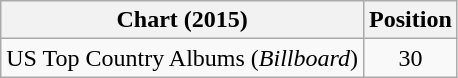<table class="wikitable">
<tr>
<th>Chart (2015)</th>
<th>Position</th>
</tr>
<tr>
<td>US Top Country Albums (<em>Billboard</em>)</td>
<td align="center">30</td>
</tr>
</table>
